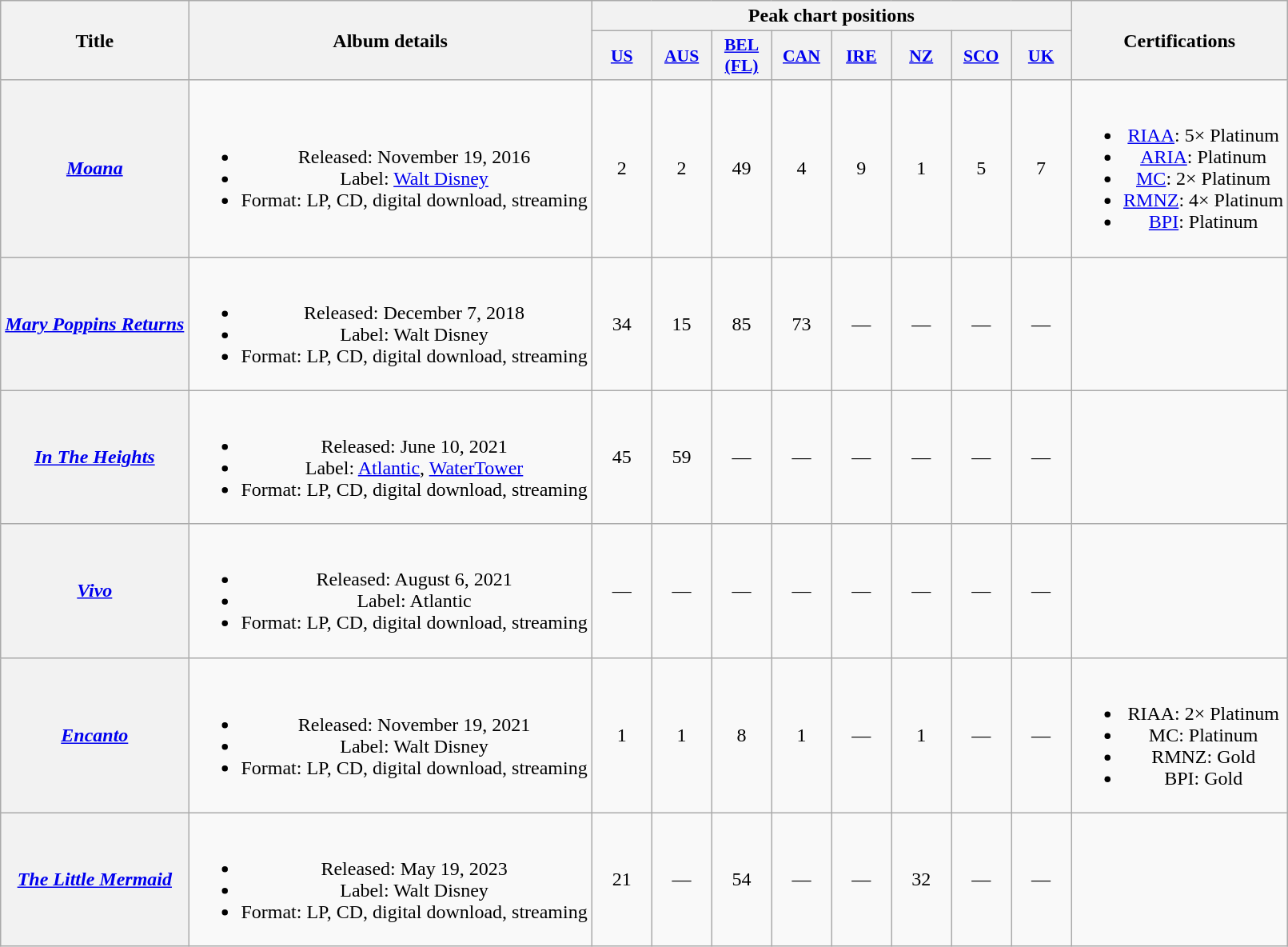<table class="wikitable plainrowheaders" style="text-align:center;">
<tr>
<th rowspan="2">Title</th>
<th rowspan="2">Album details</th>
<th scope="col" colspan="8">Peak chart positions</th>
<th rowspan="2">Certifications</th>
</tr>
<tr>
<th style="width:3em;font-size:90%"><a href='#'>US</a><br></th>
<th style="width:3em;font-size:90%"><a href='#'>AUS</a><br></th>
<th style="width:3em;font-size:90%"><a href='#'>BEL<br>(FL)</a><br></th>
<th style="width:3em;font-size:90%"><a href='#'>CAN</a><br></th>
<th style="width:3em;font-size:90%"><a href='#'>IRE</a><br></th>
<th style="width:3em;font-size:90%"><a href='#'>NZ</a><br></th>
<th style="width:3em;font-size:90%"><a href='#'>SCO</a><br></th>
<th style="width:3em;font-size:90%"><a href='#'>UK</a><br></th>
</tr>
<tr>
<th scope="row"><em><a href='#'>Moana</a></em></th>
<td><br><ul><li>Released: November 19, 2016</li><li>Label: <a href='#'>Walt Disney</a></li><li>Format: LP, CD, digital download, streaming</li></ul></td>
<td>2</td>
<td>2</td>
<td>49</td>
<td>4</td>
<td>9</td>
<td>1</td>
<td>5</td>
<td>7</td>
<td><br><ul><li><a href='#'>RIAA</a>: 5× Platinum</li><li><a href='#'>ARIA</a>: Platinum</li><li><a href='#'>MC</a>: 2× Platinum</li><li><a href='#'>RMNZ</a>: 4× Platinum</li><li><a href='#'>BPI</a>: Platinum</li></ul></td>
</tr>
<tr>
<th scope="row"><em><a href='#'>Mary Poppins Returns</a></em></th>
<td><br><ul><li>Released: December 7, 2018</li><li>Label: Walt Disney</li><li>Format: LP, CD, digital download, streaming</li></ul></td>
<td>34</td>
<td>15</td>
<td>85</td>
<td>73</td>
<td>—</td>
<td>—</td>
<td>—</td>
<td>—</td>
<td></td>
</tr>
<tr>
<th scope="row"><em><a href='#'>In The Heights</a></em></th>
<td><br><ul><li>Released: June 10, 2021</li><li>Label: <a href='#'>Atlantic</a>, <a href='#'>WaterTower</a></li><li>Format: LP, CD, digital download, streaming</li></ul></td>
<td>45</td>
<td>59</td>
<td>—</td>
<td>—</td>
<td>—</td>
<td>—</td>
<td>—</td>
<td>—</td>
<td></td>
</tr>
<tr>
<th scope="row"><em><a href='#'>Vivo</a></em></th>
<td><br><ul><li>Released: August 6, 2021</li><li>Label: Atlantic</li><li>Format: LP, CD, digital download, streaming</li></ul></td>
<td>—</td>
<td>—</td>
<td>—</td>
<td>—</td>
<td>—</td>
<td>—</td>
<td>—</td>
<td>—</td>
<td></td>
</tr>
<tr>
<th scope="row"><em><a href='#'>Encanto</a></em></th>
<td><br><ul><li>Released: November 19, 2021</li><li>Label: Walt Disney</li><li>Format: LP, CD, digital download, streaming</li></ul></td>
<td>1</td>
<td>1</td>
<td>8</td>
<td>1</td>
<td>—</td>
<td>1</td>
<td>—</td>
<td>—</td>
<td><br><ul><li>RIAA: 2× Platinum</li><li>MC: Platinum</li><li>RMNZ: Gold</li><li>BPI: Gold</li></ul></td>
</tr>
<tr>
<th scope="row"><em><a href='#'>The Little Mermaid</a></em></th>
<td><br><ul><li>Released: May 19, 2023</li><li>Label: Walt Disney</li><li>Format: LP, CD, digital download, streaming</li></ul></td>
<td>21</td>
<td>—</td>
<td>54</td>
<td>—</td>
<td>—</td>
<td>32</td>
<td>—</td>
<td>—</td>
<td></td>
</tr>
</table>
